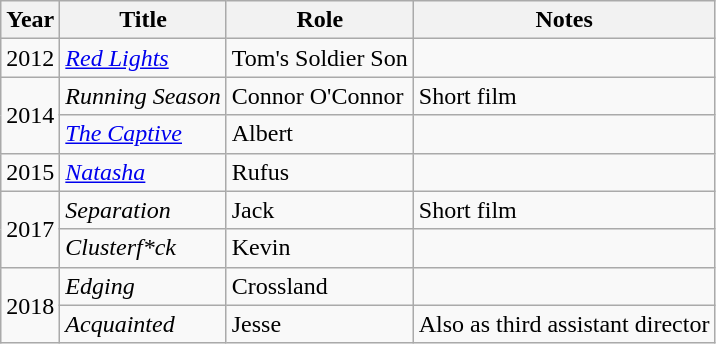<table class="wikitable sortable">
<tr>
<th scope="col">Year</th>
<th scope="col">Title</th>
<th scope="col">Role</th>
<th scope="col" class="unsortable">Notes</th>
</tr>
<tr>
<td>2012</td>
<td><em><a href='#'>Red Lights</a></em></td>
<td>Tom's Soldier Son</td>
<td></td>
</tr>
<tr>
<td rowspan="2">2014</td>
<td><em>Running Season</em></td>
<td>Connor O'Connor</td>
<td>Short film</td>
</tr>
<tr>
<td data-sort-value="Captive, The"><em><a href='#'>The Captive</a></em></td>
<td>Albert</td>
<td></td>
</tr>
<tr>
<td>2015</td>
<td><em><a href='#'>Natasha</a></em></td>
<td>Rufus</td>
<td></td>
</tr>
<tr>
<td rowspan="2">2017</td>
<td><em>Separation</em></td>
<td>Jack</td>
<td>Short film</td>
</tr>
<tr>
<td><em>Clusterf*ck</em></td>
<td>Kevin</td>
<td></td>
</tr>
<tr>
<td rowspan="2">2018</td>
<td><em>Edging</em></td>
<td>Crossland</td>
<td></td>
</tr>
<tr>
<td><em>Acquainted</em></td>
<td>Jesse</td>
<td>Also as third assistant director</td>
</tr>
</table>
